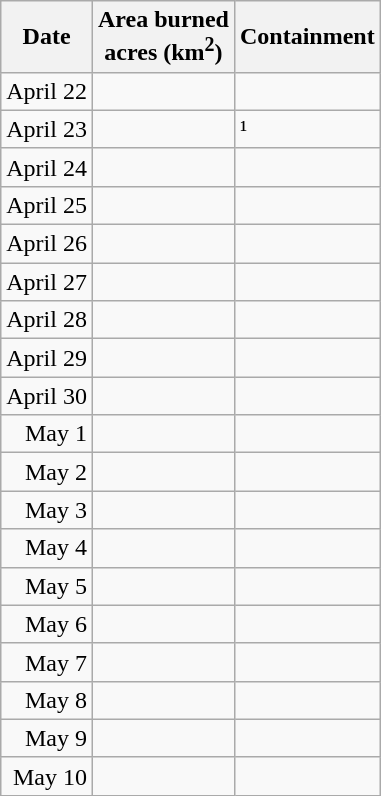<table class="wikitable" style="text-align: right;">
<tr>
<th>Date</th>
<th>Area burned<br>acres (km<sup>2</sup>)</th>
<th>Containment</th>
</tr>
<tr>
<td>April 22</td>
<td></td>
<td style="text-align: left;"></td>
</tr>
<tr>
<td>April 23</td>
<td></td>
<td style="text-align: left;"> ¹</td>
</tr>
<tr>
<td>April 24</td>
<td></td>
<td style="text-align: left;"></td>
</tr>
<tr>
<td>April 25</td>
<td></td>
<td style="text-align: left;"></td>
</tr>
<tr>
<td>April 26</td>
<td></td>
<td style="text-align: left;"></td>
</tr>
<tr>
<td>April 27</td>
<td></td>
<td style="text-align: left;"></td>
</tr>
<tr>
<td>April 28</td>
<td></td>
<td style="text-align: left;"></td>
</tr>
<tr>
<td>April 29</td>
<td></td>
<td style="text-align: left;"></td>
</tr>
<tr>
<td>April 30</td>
<td></td>
<td style="text-align: left;"></td>
</tr>
<tr>
<td>May 1</td>
<td></td>
<td style="text-align: left;"></td>
</tr>
<tr>
<td>May 2</td>
<td></td>
<td style="text-align: left;"></td>
</tr>
<tr>
<td>May 3</td>
<td></td>
<td style="text-align: left;"></td>
</tr>
<tr>
<td>May 4</td>
<td></td>
<td style="text-align: left;"></td>
</tr>
<tr>
<td>May 5</td>
<td></td>
<td style="text-align: left;"></td>
</tr>
<tr>
<td>May 6</td>
<td></td>
<td style="text-align: left;"></td>
</tr>
<tr>
<td>May 7</td>
<td></td>
<td style="text-align: left;"></td>
</tr>
<tr>
<td>May 8</td>
<td></td>
<td style="text-align: left;"></td>
</tr>
<tr>
<td>May 9</td>
<td></td>
<td style="text-align: left;"></td>
</tr>
<tr>
<td>May 10</td>
<td></td>
<td style="text-align: left;"></td>
</tr>
</table>
